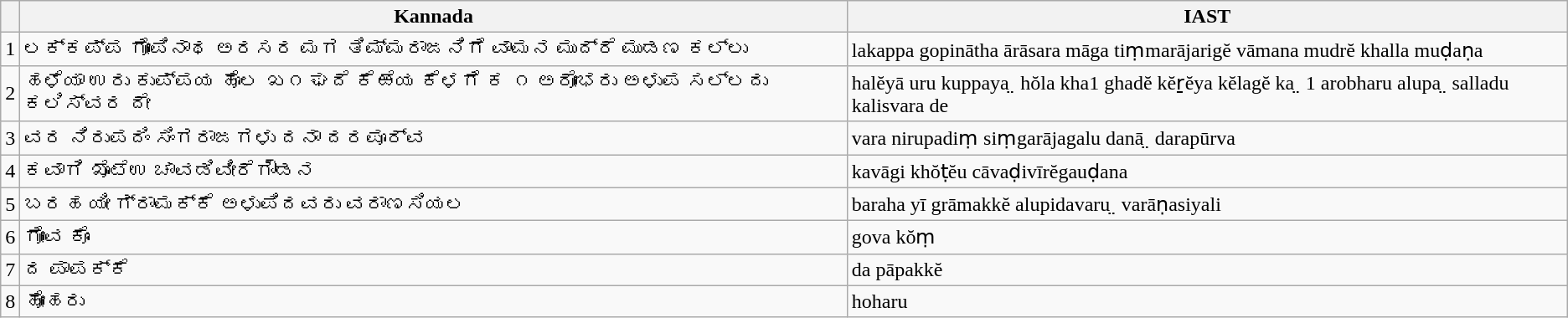<table class="wikitable">
<tr>
<th></th>
<th>Kannada</th>
<th>IAST</th>
</tr>
<tr>
<td>1</td>
<td>ಲಕ್ಕಪ್ಪ ಗೋಪಿನಾಥ ಅರಸರ ಮಗ ತಿಮ್ಮರಾಜನಿಗೆ ವಾಮನ ಮುದ್ರೆ ಮುಡಣ ಕಲ್ಲು</td>
<td>lakappa gopinātha ārāsara māga tiṃmarājarigĕ vāmana mudrĕ khalla muḍaṇa</td>
</tr>
<tr>
<td>2</td>
<td>ಹಳೆಯಾ ಉರು ಕುಪ್ಪಯ ಹೊಲ ಖ೧ ಘದೆ  ಕೆಱೆಯ  ಕೆಳಗೆ ಕ ೧ ಅರೋಭರು ಅಳುಪ ಸಲ್ಲದು ಕಲಿಸ್ವರ ದೇ</td>
<td>halĕyā uru kuppaya ̤ hŏla kha1 ghadĕ kĕṟĕya kĕlagĕ ka ̤ 1 arobharu alupa ̤ salladu kalisvara de</td>
</tr>
<tr>
<td>3</td>
<td>ವರ ನಿರುಪದಿಂ ಸಿಂಗರಾಜಗಳು ದನಾ ದರಪೂರ್ವ</td>
<td>vara nirupadiṃ siṃgarājagalu danā ̤ darapūrva</td>
</tr>
<tr>
<td>4</td>
<td>ಕವಾಗಿ ಖೊಟೆಉ ಚಾವಡಿವೀರೆಗೌಡನ</td>
<td>kavāgi khŏṭĕu cāvaḍivīrĕgauḍana</td>
</tr>
<tr>
<td>5</td>
<td>ಬರಹ ಯೀ ಗ್ರಾಮಕ್ಕೆ ಅಳುಪಿದವರು ವರಾಣಸಿಯಲ</td>
<td>baraha yī grāmakkĕ alupidavaru ̤ varāṇasiyali</td>
</tr>
<tr>
<td>6</td>
<td>ಗೋವ ಕೊಂ</td>
<td>gova kŏṃ</td>
</tr>
<tr>
<td>7</td>
<td>ದ ಪಾಪಕ್ಕೆ</td>
<td>da pāpakkĕ</td>
</tr>
<tr>
<td>8</td>
<td>ಹೋಹರು</td>
<td>hoharu</td>
</tr>
</table>
